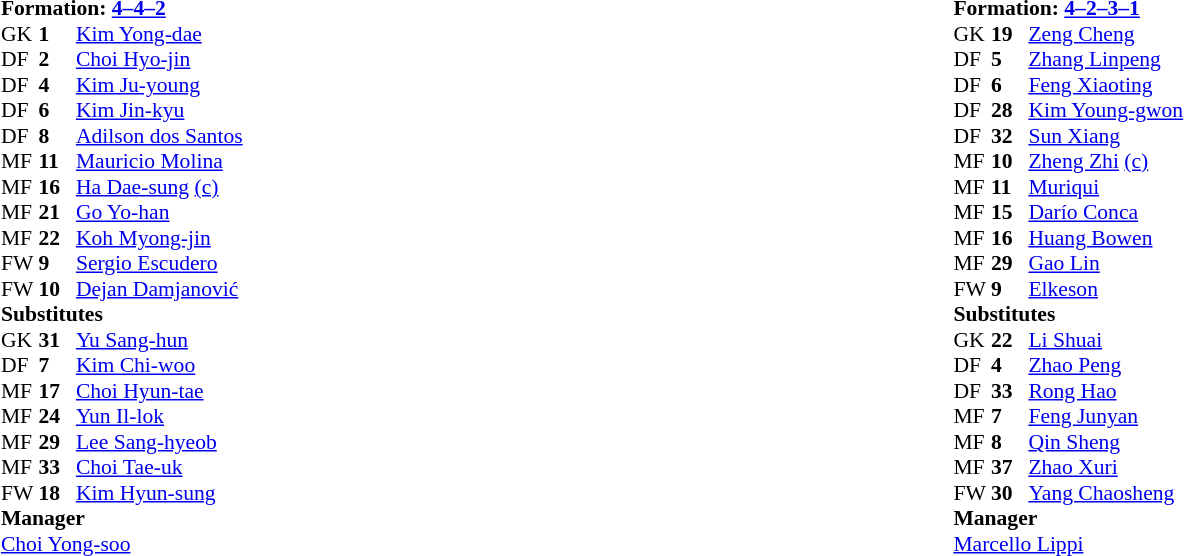<table style="width:100%;">
<tr>
<td style="vertical-align:top; width:50%;"><br><table cellspacing="0" cellpadding="0" style="font-size:90%; margin:auto;">
<tr>
<td colspan=4><strong>Formation: <a href='#'>4–4–2</a></strong></td>
</tr>
<tr>
<th width=25></th>
<th width=25></th>
</tr>
<tr>
<td>GK</td>
<td><strong>1</strong></td>
<td> <a href='#'>Kim Yong-dae</a></td>
</tr>
<tr>
<td>DF</td>
<td><strong>2</strong></td>
<td> <a href='#'>Choi Hyo-jin</a></td>
</tr>
<tr>
<td>DF</td>
<td><strong>4</strong></td>
<td> <a href='#'>Kim Ju-young</a></td>
</tr>
<tr>
<td>DF</td>
<td><strong>6</strong></td>
<td> <a href='#'>Kim Jin-kyu</a></td>
</tr>
<tr>
<td>DF</td>
<td><strong>8</strong></td>
<td> <a href='#'>Adilson dos Santos</a></td>
</tr>
<tr>
<td>MF</td>
<td><strong>11</strong></td>
<td> <a href='#'>Mauricio Molina</a></td>
</tr>
<tr>
<td>MF</td>
<td><strong>16</strong></td>
<td> <a href='#'>Ha Dae-sung</a> <a href='#'>(c)</a></td>
</tr>
<tr>
<td>MF</td>
<td><strong>21</strong></td>
<td> <a href='#'>Go Yo-han</a></td>
<td></td>
<td></td>
</tr>
<tr>
<td>MF</td>
<td><strong>22</strong></td>
<td> <a href='#'>Koh Myong-jin</a></td>
</tr>
<tr>
<td>FW</td>
<td><strong>9</strong></td>
<td> <a href='#'>Sergio Escudero</a></td>
<td></td>
</tr>
<tr>
<td>FW</td>
<td><strong>10</strong></td>
<td> <a href='#'>Dejan Damjanović</a></td>
</tr>
<tr>
<td colspan=3><strong>Substitutes</strong></td>
</tr>
<tr>
<td>GK</td>
<td><strong>31</strong></td>
<td> <a href='#'>Yu Sang-hun</a></td>
</tr>
<tr>
<td>DF</td>
<td><strong>7</strong></td>
<td> <a href='#'>Kim Chi-woo</a></td>
</tr>
<tr>
<td>MF</td>
<td><strong>17</strong></td>
<td> <a href='#'>Choi Hyun-tae</a></td>
</tr>
<tr>
<td>MF</td>
<td><strong>24</strong></td>
<td> <a href='#'>Yun Il-lok</a></td>
<td></td>
<td></td>
</tr>
<tr>
<td>MF</td>
<td><strong>29</strong></td>
<td> <a href='#'>Lee Sang-hyeob</a></td>
</tr>
<tr>
<td>MF</td>
<td><strong>33</strong></td>
<td> <a href='#'>Choi Tae-uk</a></td>
</tr>
<tr>
<td>FW</td>
<td><strong>18</strong></td>
<td> <a href='#'>Kim Hyun-sung</a></td>
</tr>
<tr>
<td colspan=3><strong>Manager</strong></td>
</tr>
<tr>
<td colspan=4> <a href='#'>Choi Yong-soo</a></td>
</tr>
</table>
</td>
<td><br><table cellspacing="0" cellpadding="0" style="font-size:90%; margin:auto;">
<tr>
<td colspan=4><strong>Formation: <a href='#'>4–2–3–1</a></strong></td>
</tr>
<tr>
<th width=25></th>
<th width=25></th>
</tr>
<tr>
<td>GK</td>
<td><strong>19</strong></td>
<td> <a href='#'>Zeng Cheng</a></td>
</tr>
<tr>
<td>DF</td>
<td><strong>5</strong></td>
<td> <a href='#'>Zhang Linpeng</a></td>
</tr>
<tr>
<td>DF</td>
<td><strong>6</strong></td>
<td> <a href='#'>Feng Xiaoting</a></td>
<td></td>
</tr>
<tr>
<td>DF</td>
<td><strong>28</strong></td>
<td> <a href='#'>Kim Young-gwon</a></td>
</tr>
<tr>
<td>DF</td>
<td><strong>32</strong></td>
<td> <a href='#'>Sun Xiang</a></td>
<td></td>
<td></td>
</tr>
<tr>
<td>MF</td>
<td><strong>10</strong></td>
<td> <a href='#'>Zheng Zhi</a> <a href='#'>(c)</a></td>
</tr>
<tr>
<td>MF</td>
<td><strong>11</strong></td>
<td> <a href='#'>Muriqui</a></td>
</tr>
<tr>
<td>MF</td>
<td><strong>15</strong></td>
<td> <a href='#'>Darío Conca</a></td>
</tr>
<tr>
<td>MF</td>
<td><strong>16</strong></td>
<td> <a href='#'>Huang Bowen</a></td>
</tr>
<tr>
<td>MF</td>
<td><strong>29</strong></td>
<td> <a href='#'>Gao Lin</a></td>
<td></td>
<td></td>
</tr>
<tr>
<td>FW</td>
<td><strong>9</strong></td>
<td> <a href='#'>Elkeson</a></td>
</tr>
<tr>
<td colspan=3><strong>Substitutes</strong></td>
</tr>
<tr>
<td>GK</td>
<td><strong>22</strong></td>
<td> <a href='#'>Li Shuai</a></td>
</tr>
<tr>
<td>DF</td>
<td><strong>4</strong></td>
<td> <a href='#'>Zhao Peng</a></td>
</tr>
<tr>
<td>DF</td>
<td><strong>33</strong></td>
<td> <a href='#'>Rong Hao</a></td>
<td></td>
<td></td>
</tr>
<tr>
<td>MF</td>
<td><strong>7</strong></td>
<td> <a href='#'>Feng Junyan</a></td>
</tr>
<tr>
<td>MF</td>
<td><strong>8</strong></td>
<td> <a href='#'>Qin Sheng</a></td>
</tr>
<tr>
<td>MF</td>
<td><strong>37</strong></td>
<td> <a href='#'>Zhao Xuri</a></td>
<td></td>
<td></td>
</tr>
<tr>
<td>FW</td>
<td><strong>30</strong></td>
<td> <a href='#'>Yang Chaosheng</a></td>
</tr>
<tr>
<td colspan=3><strong>Manager</strong></td>
</tr>
<tr>
<td colspan=4> <a href='#'>Marcello Lippi</a></td>
</tr>
</table>
</td>
</tr>
</table>
